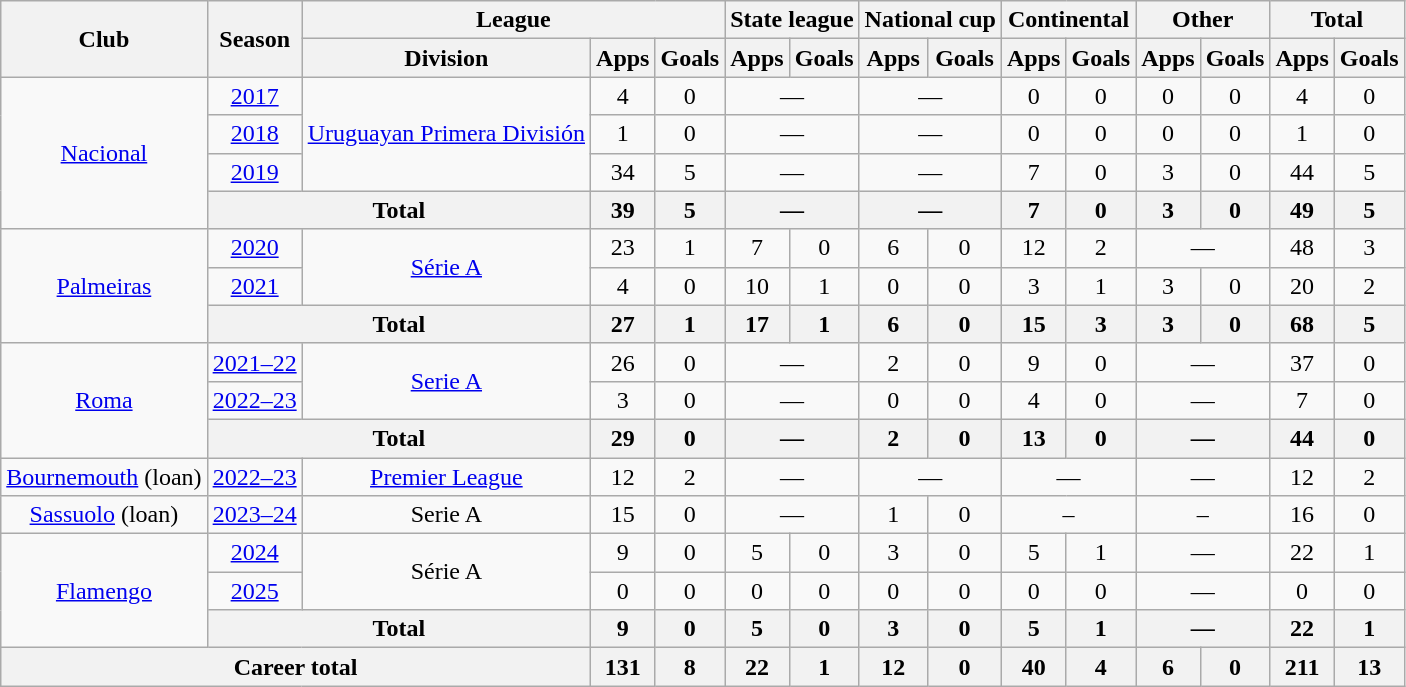<table class="wikitable" style="text-align:center">
<tr>
<th rowspan="2">Club</th>
<th rowspan="2">Season</th>
<th colspan="3">League</th>
<th colspan="2">State league</th>
<th colspan="2">National cup</th>
<th colspan="2">Continental</th>
<th colspan="2">Other</th>
<th colspan="2">Total</th>
</tr>
<tr>
<th>Division</th>
<th>Apps</th>
<th>Goals</th>
<th>Apps</th>
<th>Goals</th>
<th>Apps</th>
<th>Goals</th>
<th>Apps</th>
<th>Goals</th>
<th>Apps</th>
<th>Goals</th>
<th>Apps</th>
<th>Goals</th>
</tr>
<tr>
<td rowspan="4"><a href='#'>Nacional</a></td>
<td><a href='#'>2017</a></td>
<td rowspan="3"><a href='#'>Uruguayan Primera División</a></td>
<td>4</td>
<td>0</td>
<td colspan="2">—</td>
<td colspan="2">—</td>
<td>0</td>
<td>0</td>
<td>0</td>
<td>0</td>
<td>4</td>
<td>0</td>
</tr>
<tr>
<td><a href='#'>2018</a></td>
<td>1</td>
<td>0</td>
<td colspan="2">—</td>
<td colspan="2">—</td>
<td>0</td>
<td>0</td>
<td>0</td>
<td>0</td>
<td>1</td>
<td>0</td>
</tr>
<tr>
<td><a href='#'>2019</a></td>
<td>34</td>
<td>5</td>
<td colspan="2">—</td>
<td colspan="2">—</td>
<td>7</td>
<td>0</td>
<td>3</td>
<td>0</td>
<td>44</td>
<td>5</td>
</tr>
<tr>
<th colspan="2">Total</th>
<th>39</th>
<th>5</th>
<th colspan="2">—</th>
<th colspan="2">—</th>
<th>7</th>
<th>0</th>
<th>3</th>
<th>0</th>
<th>49</th>
<th>5</th>
</tr>
<tr>
<td rowspan="3"><a href='#'>Palmeiras</a></td>
<td><a href='#'>2020</a></td>
<td rowspan="2"><a href='#'>Série A</a></td>
<td>23</td>
<td>1</td>
<td>7</td>
<td>0</td>
<td>6</td>
<td>0</td>
<td>12</td>
<td>2</td>
<td colspan="2">—</td>
<td>48</td>
<td>3</td>
</tr>
<tr>
<td><a href='#'>2021</a></td>
<td>4</td>
<td>0</td>
<td>10</td>
<td>1</td>
<td>0</td>
<td>0</td>
<td>3</td>
<td>1</td>
<td>3</td>
<td>0</td>
<td>20</td>
<td>2</td>
</tr>
<tr>
<th colspan="2">Total</th>
<th>27</th>
<th>1</th>
<th>17</th>
<th>1</th>
<th>6</th>
<th>0</th>
<th>15</th>
<th>3</th>
<th>3</th>
<th>0</th>
<th>68</th>
<th>5</th>
</tr>
<tr>
<td rowspan="3"><a href='#'>Roma</a></td>
<td><a href='#'>2021–22</a></td>
<td rowspan="2"><a href='#'>Serie A</a></td>
<td>26</td>
<td>0</td>
<td colspan="2">—</td>
<td>2</td>
<td>0</td>
<td>9</td>
<td>0</td>
<td colspan="2">—</td>
<td>37</td>
<td>0</td>
</tr>
<tr>
<td><a href='#'>2022–23</a></td>
<td>3</td>
<td>0</td>
<td colspan="2">—</td>
<td>0</td>
<td>0</td>
<td>4</td>
<td>0</td>
<td colspan="2">—</td>
<td>7</td>
<td>0</td>
</tr>
<tr>
<th colspan="2">Total</th>
<th>29</th>
<th>0</th>
<th colspan="2">—</th>
<th>2</th>
<th>0</th>
<th>13</th>
<th>0</th>
<th colspan="2">—</th>
<th>44</th>
<th>0</th>
</tr>
<tr>
<td><a href='#'>Bournemouth</a> (loan)</td>
<td><a href='#'>2022–23</a></td>
<td><a href='#'>Premier League</a></td>
<td>12</td>
<td>2</td>
<td colspan="2">—</td>
<td colspan="2">—</td>
<td colspan="2">—</td>
<td colspan="2">—</td>
<td>12</td>
<td>2</td>
</tr>
<tr>
<td><a href='#'>Sassuolo</a> (loan)</td>
<td><a href='#'>2023–24</a></td>
<td>Serie A</td>
<td>15</td>
<td>0</td>
<td colspan="2">—</td>
<td>1</td>
<td>0</td>
<td colspan="2">–</td>
<td colspan="2">–</td>
<td>16</td>
<td>0</td>
</tr>
<tr>
<td rowspan="3"><a href='#'>Flamengo</a></td>
<td><a href='#'>2024</a></td>
<td rowspan="2">Série A</td>
<td>9</td>
<td>0</td>
<td>5</td>
<td>0</td>
<td>3</td>
<td>0</td>
<td>5</td>
<td>1</td>
<td colspan="2">—</td>
<td>22</td>
<td>1</td>
</tr>
<tr>
<td><a href='#'>2025</a></td>
<td>0</td>
<td>0</td>
<td>0</td>
<td>0</td>
<td>0</td>
<td>0</td>
<td>0</td>
<td>0</td>
<td colspan="2">—</td>
<td>0</td>
<td>0</td>
</tr>
<tr>
<th colspan="2">Total</th>
<th>9</th>
<th>0</th>
<th>5</th>
<th>0</th>
<th>3</th>
<th>0</th>
<th>5</th>
<th>1</th>
<th colspan="2">—</th>
<th>22</th>
<th>1</th>
</tr>
<tr>
<th colspan="3">Career total</th>
<th>131</th>
<th>8</th>
<th>22</th>
<th>1</th>
<th>12</th>
<th>0</th>
<th>40</th>
<th>4</th>
<th>6</th>
<th>0</th>
<th>211</th>
<th>13</th>
</tr>
</table>
